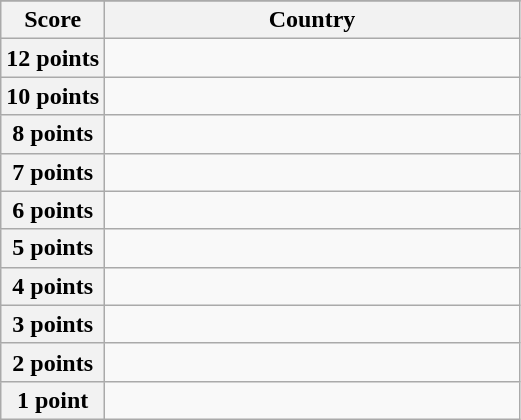<table class="wikitable">
<tr>
</tr>
<tr>
<th scope="col" width="20%">Score</th>
<th scope="col">Country</th>
</tr>
<tr>
<th scope="row">12 points</th>
<td></td>
</tr>
<tr>
<th scope="row">10 points</th>
<td></td>
</tr>
<tr>
<th scope="row">8 points</th>
<td></td>
</tr>
<tr>
<th scope="row">7 points</th>
<td></td>
</tr>
<tr>
<th scope="row">6 points</th>
<td></td>
</tr>
<tr>
<th scope="row">5 points</th>
<td></td>
</tr>
<tr>
<th scope="row">4 points</th>
<td></td>
</tr>
<tr>
<th scope="row">3 points</th>
<td></td>
</tr>
<tr>
<th scope="row">2 points</th>
<td></td>
</tr>
<tr>
<th scope="row">1 point</th>
<td></td>
</tr>
</table>
